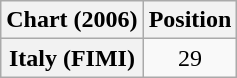<table class="wikitable plainrowheaders" style="text-align:center;">
<tr>
<th>Chart (2006)</th>
<th>Position</th>
</tr>
<tr>
<th scope="row">Italy (FIMI)</th>
<td>29</td>
</tr>
</table>
